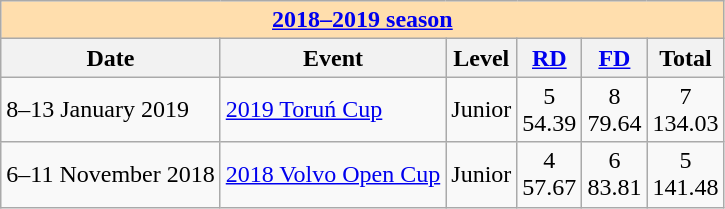<table class="wikitable">
<tr>
<td style="background-color: #ffdead; " colspan=6 align=center><a href='#'><strong>2018–2019 season</strong></a></td>
</tr>
<tr>
<th>Date</th>
<th>Event</th>
<th>Level</th>
<th><a href='#'>RD</a></th>
<th><a href='#'>FD</a></th>
<th>Total</th>
</tr>
<tr>
<td>8–13 January 2019</td>
<td><a href='#'>2019 Toruń Cup</a></td>
<td>Junior</td>
<td align=center>5 <br> 54.39</td>
<td align=center>8 <br> 79.64</td>
<td align=center>7 <br> 134.03</td>
</tr>
<tr>
<td>6–11 November 2018</td>
<td><a href='#'>2018 Volvo Open Cup</a></td>
<td>Junior</td>
<td align=center>4 <br> 57.67</td>
<td align=center>6 <br> 83.81</td>
<td align=center>5 <br> 141.48</td>
</tr>
</table>
